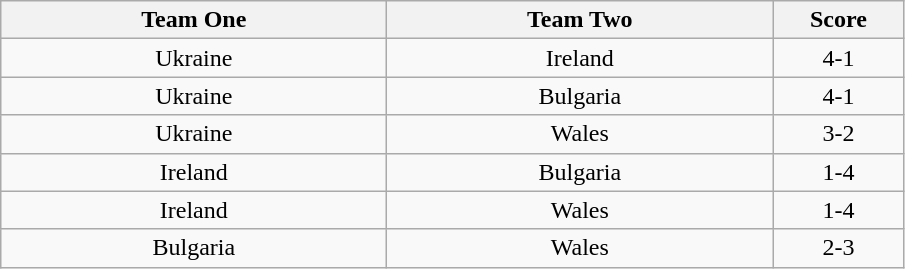<table class="wikitable" style="text-align: center">
<tr>
<th width=250>Team One</th>
<th width=250>Team Two</th>
<th width=80>Score</th>
</tr>
<tr>
<td> Ukraine</td>
<td> Ireland</td>
<td>4-1</td>
</tr>
<tr>
<td> Ukraine</td>
<td> Bulgaria</td>
<td>4-1</td>
</tr>
<tr>
<td> Ukraine</td>
<td> Wales</td>
<td>3-2</td>
</tr>
<tr>
<td> Ireland</td>
<td> Bulgaria</td>
<td>1-4</td>
</tr>
<tr>
<td> Ireland</td>
<td> Wales</td>
<td>1-4</td>
</tr>
<tr>
<td> Bulgaria</td>
<td> Wales</td>
<td>2-3</td>
</tr>
</table>
